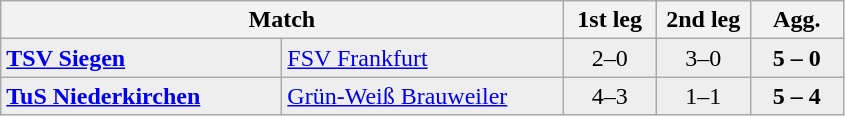<table class="wikitable">
<tr>
<th colspan="2" bgcolor="#EEEEEE">Match</th>
<th style="width:55px;" bgcolor="#EEEEEE">1st leg</th>
<th style="width:55px;" bgcolor="#EEEEEE">2nd leg</th>
<th style="width:55px;" bgcolor="#EEEEEE">Agg.</th>
</tr>
<tr>
<td style="width:180px;" bgcolor="#EEEEEE"><strong><a href='#'>TSV Siegen</a></strong></td>
<td style="width:180px;" bgcolor="#EEEEEE"><a href='#'>FSV Frankfurt</a></td>
<td bgcolor="#EEEEEE" align="center">2–0</td>
<td bgcolor="#EEEEEE" align="center">3–0</td>
<td bgcolor="#EEEEEE" align="center"><strong>5 – 0</strong></td>
</tr>
<tr>
<td style="width:180px;" bgcolor="#EEEEEE"><strong><a href='#'>TuS Niederkirchen</a></strong></td>
<td style="width:180px;" bgcolor="#EEEEEE"><a href='#'>Grün-Weiß Brauweiler</a></td>
<td bgcolor="#EEEEEE" align="center">4–3</td>
<td bgcolor="#EEEEEE" align="center">1–1</td>
<td bgcolor="#EEEEEE" align="center"><strong>5 – 4</strong></td>
</tr>
</table>
